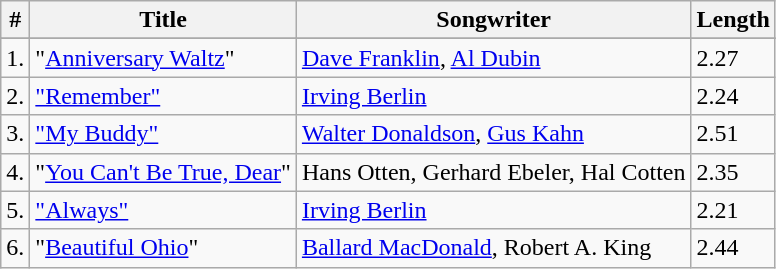<table class="wikitable">
<tr>
<th>#</th>
<th>Title</th>
<th>Songwriter</th>
<th>Length</th>
</tr>
<tr bgcolor="#ebf5ff">
</tr>
<tr>
<td>1.</td>
<td>"<a href='#'>Anniversary Waltz</a>"</td>
<td><a href='#'>Dave Franklin</a>, <a href='#'>Al Dubin</a></td>
<td>2.27</td>
</tr>
<tr>
<td>2.</td>
<td><a href='#'>"Remember"</a></td>
<td><a href='#'>Irving Berlin</a></td>
<td>2.24</td>
</tr>
<tr>
<td>3.</td>
<td><a href='#'>"My Buddy"</a></td>
<td><a href='#'>Walter Donaldson</a>, <a href='#'>Gus Kahn</a></td>
<td>2.51</td>
</tr>
<tr>
<td>4.</td>
<td>"<a href='#'>You Can't Be True, Dear</a>"</td>
<td>Hans Otten, Gerhard Ebeler, Hal Cotten</td>
<td>2.35</td>
</tr>
<tr>
<td>5.</td>
<td><a href='#'>"Always"</a></td>
<td><a href='#'>Irving Berlin</a></td>
<td>2.21</td>
</tr>
<tr>
<td>6.</td>
<td>"<a href='#'>Beautiful Ohio</a>"</td>
<td><a href='#'>Ballard MacDonald</a>, Robert A. King</td>
<td>2.44</td>
</tr>
</table>
